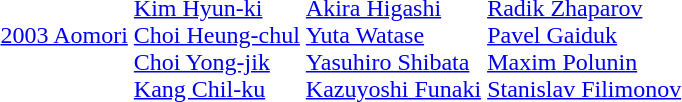<table>
<tr>
<td><a href='#'>2003 Aomori</a></td>
<td><br><a href='#'>Kim Hyun-ki</a><br><a href='#'>Choi Heung-chul</a><br><a href='#'>Choi Yong-jik</a><br><a href='#'>Kang Chil-ku</a></td>
<td><br><a href='#'>Akira Higashi</a><br><a href='#'>Yuta Watase</a><br><a href='#'>Yasuhiro Shibata</a><br><a href='#'>Kazuyoshi Funaki</a></td>
<td><br><a href='#'>Radik Zhaparov</a><br><a href='#'>Pavel Gaiduk</a><br><a href='#'>Maxim Polunin</a><br><a href='#'>Stanislav Filimonov</a></td>
</tr>
</table>
